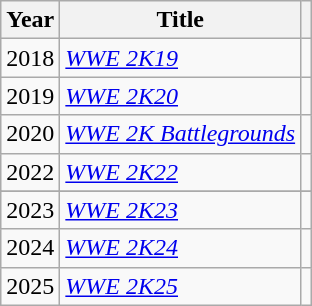<table class="wikitable sortable plainrowheaders">
<tr>
<th scope="col">Year</th>
<th scope="col">Title</th>
<th scope="col" class="unsortable"></th>
</tr>
<tr>
<td>2018</td>
<td><em><a href='#'>WWE 2K19</a></em></td>
<td></td>
</tr>
<tr>
<td>2019</td>
<td><em><a href='#'>WWE 2K20</a></em></td>
<td></td>
</tr>
<tr>
<td>2020</td>
<td><em><a href='#'>WWE 2K Battlegrounds</a></em></td>
<td></td>
</tr>
<tr>
<td>2022</td>
<td><em><a href='#'>WWE 2K22</a></em></td>
<td></td>
</tr>
<tr>
</tr>
<tr>
<td>2023</td>
<td><em><a href='#'>WWE 2K23</a></em></td>
<td></td>
</tr>
<tr>
<td>2024</td>
<td><em><a href='#'>WWE 2K24</a></em></td>
<td></td>
</tr>
<tr>
<td>2025</td>
<td><em><a href='#'>WWE 2K25</a></em></td>
<td></td>
</tr>
</table>
